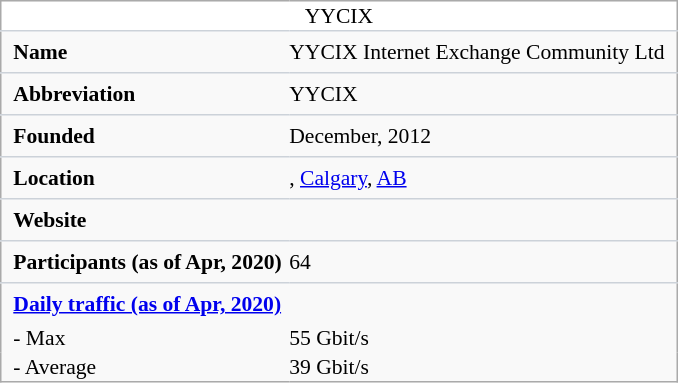<table class="infobox" style="padding: 5px; font-size: 90%; border-collapse: collapse; cellspacing: 0px;">
<tr>
<td colspan="2" style="text-align: center; background-color: #ffffff;">YYCIX</td>
</tr>
<tr>
<td style="padding: 5px; padding-left: 8px; font-weight: bold; border-top: solid 1px #ccd2d9;">Name</td>
<td style="padding: 5px; padding-left: 0px; padding-right: 8px; border-top: solid 1px #ccd2d9;">YYCIX Internet Exchange Community Ltd</td>
</tr>
<tr>
<td style="padding: 5px; padding-left: 8px; font-weight: bold; border-top: solid 1px #ccd2d9;">Abbreviation</td>
<td style="padding: 5px; padding-left: 0px; padding-right: 8px; border-top: solid 1px #ccd2d9;">YYCIX</td>
</tr>
<tr>
<td style="padding: 5px; padding-left: 8px; font-weight: bold; border-top: solid 1px #ccd2d9;">Founded</td>
<td style="padding: 5px; padding-left: 0px; padding-right: 8px; border-top: solid 1px #ccd2d9;">December, 2012</td>
</tr>
<tr>
<td style="padding: 5px; padding-left: 8px; font-weight: bold; border-top: solid 1px #ccd2d9;">Location</td>
<td style="padding: 5px; padding-left: 0px; padding-right: 8px; border-top: solid 1px #ccd2d9;">, <a href='#'>Calgary</a>, <a href='#'>AB</a></td>
</tr>
<tr>
<td style="padding: 5px; padding-left: 8px; font-weight: bold; border-top: solid 1px #ccd2d9;">Website</td>
<td style="padding: 5px; padding-left: 0px; padding-right: 8px; border-top: solid 1px #ccd2d9;"></td>
</tr>
<tr>
<td style="padding: 5px; padding-left: 8px; font-weight: bold; border-top: solid 1px #ccd2d9;">Participants (as of Apr, 2020)</td>
<td style="padding: 5px; padding-left: 0px; padding-right: 8px; border-top: solid 1px #ccd2d9;">64</td>
</tr>
<tr>
<td style="padding: 5px; padding-left: 8px; font-weight: bold; border-top: solid 1px #ccd2d9;"><a href='#'>Daily traffic (as of Apr, 2020)</a></td>
<td style="padding: 5px; padding-left: 0px; padding-right: 8px; border-top: solid 1px #ccd2d9;"> </td>
</tr>
<tr>
<td style="padding-left: 5px; padding-left: 8px;">- Max</td>
<td style="padding-left: 0px; padding-right: 8px;">55 Gbit/s</td>
</tr>
<tr>
<td style="padding-left: 5px; padding-left: 8px;">- Average</td>
<td style="padding-left: 0px; padding-right: 8px;">39 Gbit/s</td>
</tr>
</table>
